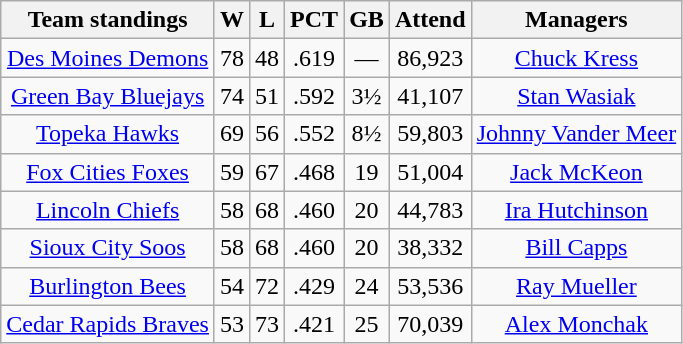<table class="wikitable">
<tr>
<th>Team standings</th>
<th>W</th>
<th>L</th>
<th>PCT</th>
<th>GB</th>
<th>Attend</th>
<th>Managers</th>
</tr>
<tr align=center>
<td><a href='#'>Des Moines Demons</a></td>
<td>78</td>
<td>48</td>
<td>.619</td>
<td>—</td>
<td>86,923</td>
<td><a href='#'>Chuck Kress</a></td>
</tr>
<tr align=center>
<td><a href='#'>Green Bay Bluejays</a></td>
<td>74</td>
<td>51</td>
<td>.592</td>
<td>3½</td>
<td>41,107</td>
<td><a href='#'>Stan Wasiak</a></td>
</tr>
<tr align=center>
<td><a href='#'>Topeka Hawks</a></td>
<td>69</td>
<td>56</td>
<td>.552</td>
<td>8½</td>
<td>59,803</td>
<td><a href='#'>Johnny Vander Meer</a></td>
</tr>
<tr align=center>
<td><a href='#'>Fox Cities Foxes</a></td>
<td>59</td>
<td>67</td>
<td>.468</td>
<td>19</td>
<td>51,004</td>
<td><a href='#'>Jack McKeon</a></td>
</tr>
<tr align=center>
<td><a href='#'>Lincoln Chiefs</a></td>
<td>58</td>
<td>68</td>
<td>.460</td>
<td>20</td>
<td>44,783</td>
<td><a href='#'>Ira Hutchinson</a></td>
</tr>
<tr align=center>
<td><a href='#'>Sioux City Soos</a></td>
<td>58</td>
<td>68</td>
<td>.460</td>
<td>20</td>
<td>38,332</td>
<td><a href='#'>Bill Capps</a></td>
</tr>
<tr align=center>
<td><a href='#'>Burlington Bees</a></td>
<td>54</td>
<td>72</td>
<td>.429</td>
<td>24</td>
<td>53,536</td>
<td><a href='#'>Ray Mueller</a></td>
</tr>
<tr align=center>
<td><a href='#'>Cedar Rapids Braves</a></td>
<td>53</td>
<td>73</td>
<td>.421</td>
<td>25</td>
<td>70,039</td>
<td><a href='#'>Alex Monchak</a></td>
</tr>
</table>
